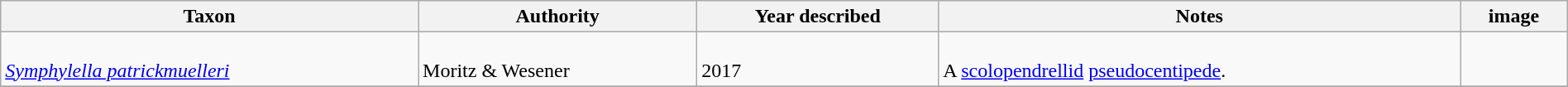<table class="wikitable sortable" align="center" width="100%">
<tr>
<th>Taxon</th>
<th>Authority</th>
<th>Year described</th>
<th>Notes</th>
<th>image</th>
</tr>
<tr>
<td><br><em><a href='#'>Symphylella patrickmuelleri</a></em></td>
<td><br>Moritz & Wesener</td>
<td><br>2017</td>
<td><br>A <a href='#'>scolopendrellid</a> <a href='#'>pseudocentipede</a>.</td>
<td></td>
</tr>
<tr>
</tr>
</table>
